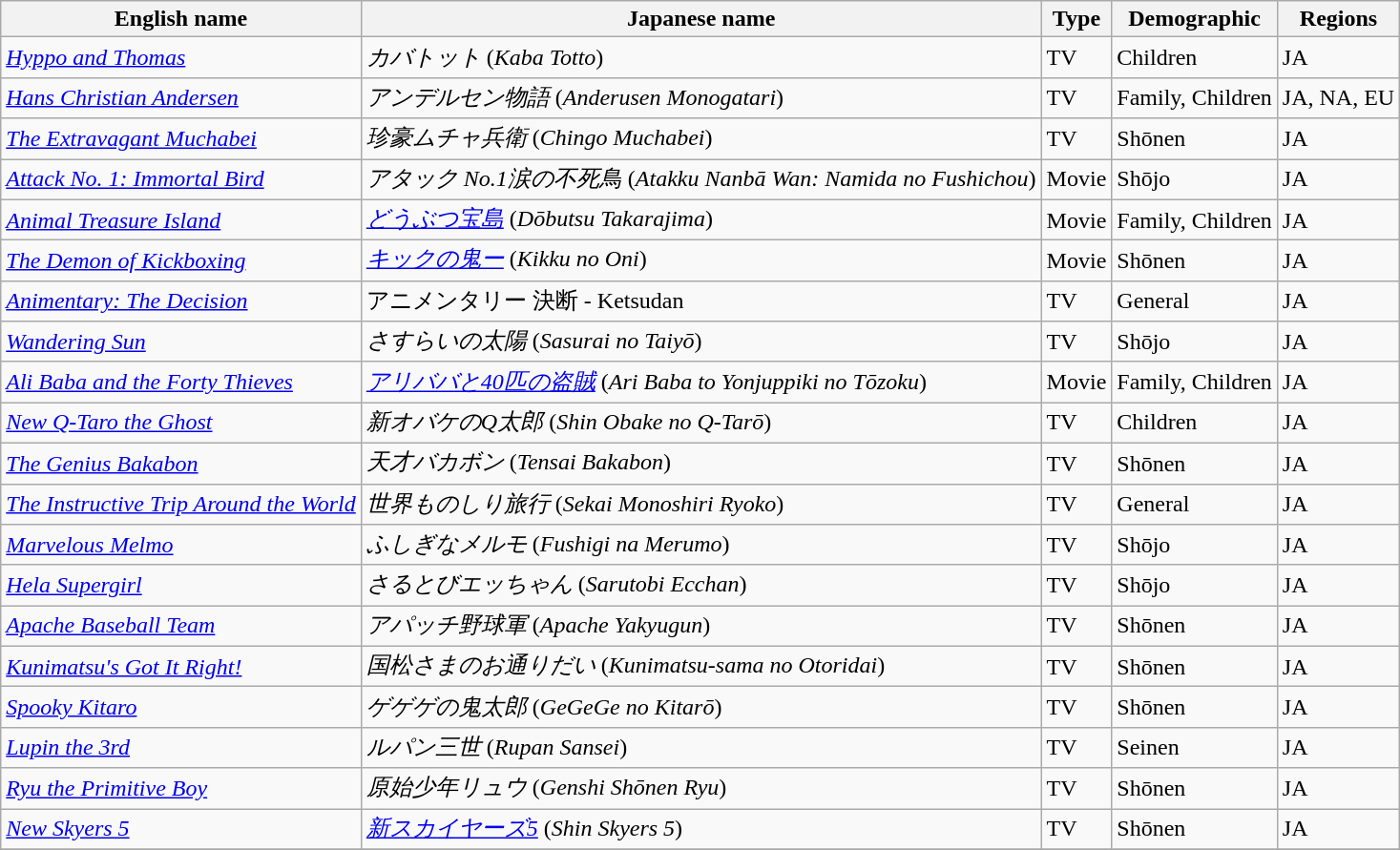<table class="wikitable sortable" border="1">
<tr>
<th>English name</th>
<th>Japanese name</th>
<th>Type</th>
<th>Demographic</th>
<th>Regions</th>
</tr>
<tr>
<td><em><a href='#'>Hyppo and Thomas</a></em></td>
<td><em>カバトット</em> (<em>Kaba Totto</em>)</td>
<td>TV</td>
<td>Children</td>
<td>JA</td>
</tr>
<tr>
<td><em><a href='#'>Hans Christian Andersen</a></em></td>
<td><em>アンデルセン物語</em> (<em>Anderusen Monogatari</em>)</td>
<td>TV</td>
<td>Family, Children</td>
<td>JA, NA, EU</td>
</tr>
<tr>
<td><em><a href='#'>The Extravagant Muchabei</a></em></td>
<td><em>珍豪ムチャ兵衛</em> (<em>Chingo Muchabei</em>)</td>
<td>TV</td>
<td>Shōnen</td>
<td>JA</td>
</tr>
<tr>
<td><em><a href='#'>Attack No. 1: Immortal Bird</a></em></td>
<td><em>アタック No.1涙の不死鳥</em> (<em>Atakku Nanbā Wan: Namida no Fushichou</em>)</td>
<td>Movie</td>
<td>Shōjo</td>
<td>JA</td>
</tr>
<tr>
<td><em><a href='#'>Animal Treasure Island</a></em></td>
<td><em><a href='#'>どうぶつ宝島</a></em> (<em>Dōbutsu Takarajima</em>)</td>
<td>Movie</td>
<td>Family, Children</td>
<td>JA</td>
</tr>
<tr>
<td><em><a href='#'>The Demon of Kickboxing</a></em></td>
<td><em><a href='#'>キックの鬼ー</a></em> (<em>Kikku no Oni</em>)</td>
<td>Movie</td>
<td>Shōnen</td>
<td>JA</td>
</tr>
<tr>
<td><em><a href='#'>Animentary: The Decision</a></em></td>
<td>アニメンタリー 決断 - Ketsudan</td>
<td>TV</td>
<td>General</td>
<td>JA</td>
</tr>
<tr>
<td><em><a href='#'>Wandering Sun</a></em></td>
<td><em>さすらいの太陽</em> (<em>Sasurai no Taiyō</em>)</td>
<td>TV</td>
<td>Shōjo</td>
<td>JA</td>
</tr>
<tr>
<td><em><a href='#'>Ali Baba and the Forty Thieves</a></em></td>
<td><em><a href='#'>アリババと40匹の盗賊</a></em> (<em>Ari Baba to Yonjuppiki no Tōzoku</em>)</td>
<td>Movie</td>
<td>Family, Children</td>
<td>JA</td>
</tr>
<tr>
<td><em><a href='#'>New Q-Taro the Ghost</a></em></td>
<td><em>新オバケのQ太郎</em> (<em>Shin Obake no Q-Tarō</em>)</td>
<td>TV</td>
<td>Children</td>
<td>JA</td>
</tr>
<tr>
<td><em><a href='#'>The Genius Bakabon</a></em></td>
<td><em>天才バカボン</em> (<em>Tensai Bakabon</em>)</td>
<td>TV</td>
<td>Shōnen</td>
<td>JA</td>
</tr>
<tr>
<td><em><a href='#'>The Instructive Trip Around the World</a></em></td>
<td><em>世界ものしり旅行</em> (<em>Sekai Monoshiri Ryoko</em>)</td>
<td>TV</td>
<td>General</td>
<td>JA</td>
</tr>
<tr>
<td><em><a href='#'>Marvelous Melmo</a></em></td>
<td><em>ふしぎなメルモ</em> (<em>Fushigi na Merumo</em>)</td>
<td>TV</td>
<td>Shōjo</td>
<td>JA</td>
</tr>
<tr>
<td><em><a href='#'>Hela Supergirl</a></em></td>
<td><em>さるとびエッちゃん</em> (<em>Sarutobi Ecchan</em>)</td>
<td>TV</td>
<td>Shōjo</td>
<td>JA</td>
</tr>
<tr>
<td><em><a href='#'>Apache Baseball Team</a></em></td>
<td><em>アパッチ野球軍</em> (<em>Apache Yakyugun</em>)</td>
<td>TV</td>
<td>Shōnen</td>
<td>JA</td>
</tr>
<tr>
<td><em><a href='#'>Kunimatsu's Got It Right!</a></em></td>
<td><em>国松さまのお通りだい</em> (<em>Kunimatsu-sama no Otoridai</em>)</td>
<td>TV</td>
<td>Shōnen</td>
<td>JA</td>
</tr>
<tr>
<td><em><a href='#'>Spooky Kitaro</a></em></td>
<td><em>ゲゲゲの鬼太郎</em> (<em>GeGeGe no Kitarō</em>)</td>
<td>TV</td>
<td>Shōnen</td>
<td>JA</td>
</tr>
<tr>
<td><em><a href='#'>Lupin the 3rd</a></em></td>
<td><em>ルパン三世</em> (<em>Rupan Sansei</em>)</td>
<td>TV</td>
<td>Seinen</td>
<td>JA</td>
</tr>
<tr>
<td><em><a href='#'>Ryu the Primitive Boy</a></em></td>
<td><em>原始少年リュウ</em> (<em>Genshi Shōnen Ryu</em>)</td>
<td>TV</td>
<td>Shōnen</td>
<td>JA</td>
</tr>
<tr>
<td><em><a href='#'>New Skyers 5</a></em></td>
<td><em><a href='#'>新スカイヤーズ5</a></em> (<em>Shin Skyers 5</em>)</td>
<td>TV</td>
<td>Shōnen</td>
<td>JA</td>
</tr>
<tr>
</tr>
</table>
